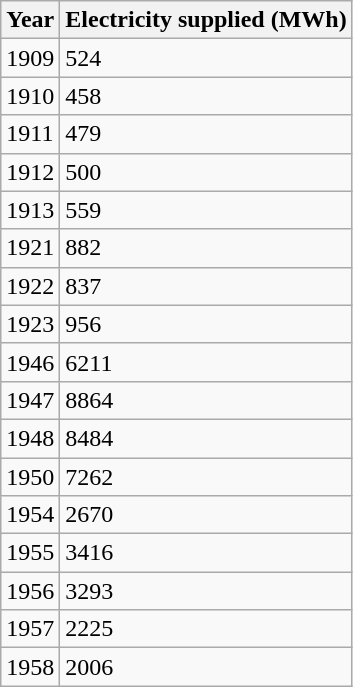<table class="wikitable">
<tr>
<th>Year</th>
<th>Electricity supplied (MWh)</th>
</tr>
<tr>
<td>1909</td>
<td>524</td>
</tr>
<tr>
<td>1910</td>
<td>458</td>
</tr>
<tr>
<td>1911</td>
<td>479</td>
</tr>
<tr>
<td>1912</td>
<td>500</td>
</tr>
<tr>
<td>1913</td>
<td>559</td>
</tr>
<tr>
<td>1921</td>
<td>882</td>
</tr>
<tr>
<td>1922</td>
<td>837</td>
</tr>
<tr>
<td>1923</td>
<td>956</td>
</tr>
<tr>
<td>1946</td>
<td>6211</td>
</tr>
<tr>
<td>1947</td>
<td>8864</td>
</tr>
<tr>
<td>1948</td>
<td>8484</td>
</tr>
<tr>
<td>1950</td>
<td>7262</td>
</tr>
<tr>
<td>1954</td>
<td>2670</td>
</tr>
<tr>
<td>1955</td>
<td>3416</td>
</tr>
<tr>
<td>1956</td>
<td>3293</td>
</tr>
<tr>
<td>1957</td>
<td>2225</td>
</tr>
<tr>
<td>1958</td>
<td>2006</td>
</tr>
</table>
